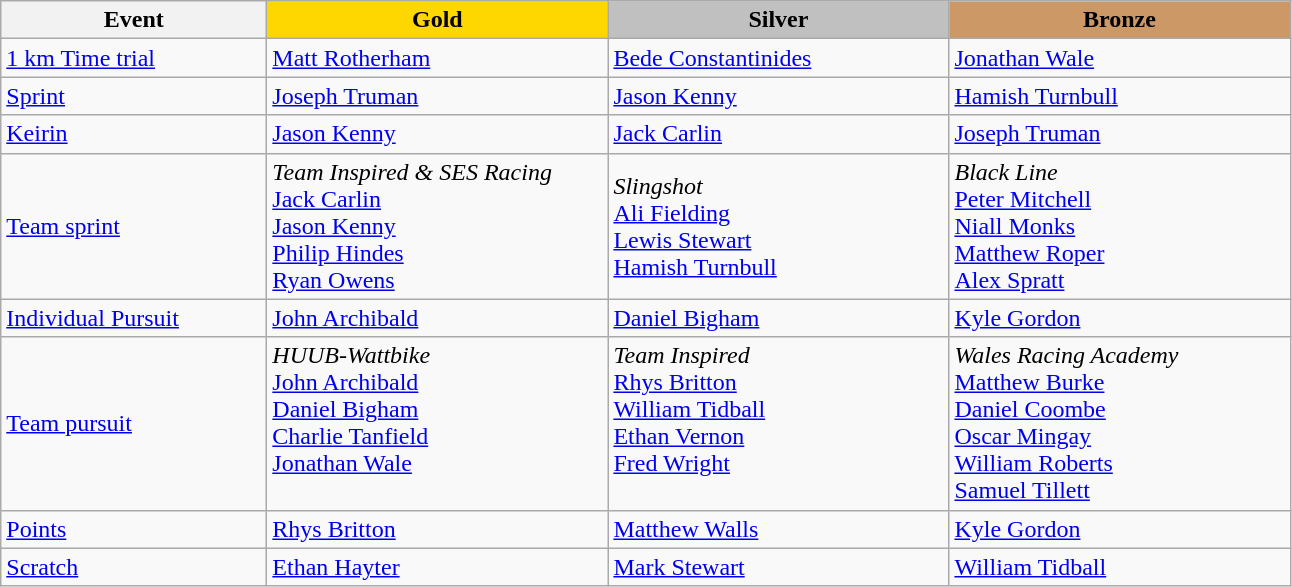<table class="wikitable" style="font-size: 100%">
<tr>
<th width=170>Event</th>
<th width=220 style="background-color: gold;">Gold</th>
<th width=220 style="background-color: silver;">Silver</th>
<th width=220 style="background-color: #cc9966;">Bronze</th>
</tr>
<tr>
<td><a href='#'>1 km Time trial</a></td>
<td><a href='#'>Matt Rotherham</a></td>
<td><a href='#'>Bede Constantinides</a></td>
<td><a href='#'>Jonathan Wale</a></td>
</tr>
<tr>
<td><a href='#'>Sprint</a></td>
<td><a href='#'>Joseph Truman</a></td>
<td><a href='#'>Jason Kenny</a></td>
<td><a href='#'>Hamish Turnbull</a></td>
</tr>
<tr>
<td><a href='#'>Keirin</a></td>
<td><a href='#'>Jason Kenny</a></td>
<td><a href='#'>Jack Carlin</a></td>
<td><a href='#'>Joseph Truman</a></td>
</tr>
<tr>
<td><a href='#'>Team sprint</a></td>
<td><em>Team Inspired & SES Racing</em><br><a href='#'>Jack Carlin</a> <br> <a href='#'>Jason Kenny</a> <br> <a href='#'>Philip Hindes</a><br><a href='#'>Ryan Owens</a></td>
<td><em>Slingshot</em><br><a href='#'>Ali Fielding</a><br> <a href='#'>Lewis Stewart</a>  <br> <a href='#'>Hamish Turnbull</a></td>
<td><em>Black Line</em><br><a href='#'>Peter Mitchell</a> <br><a href='#'>Niall Monks</a> <br> <a href='#'>Matthew Roper</a>  <br> <a href='#'>Alex Spratt</a></td>
</tr>
<tr>
<td><a href='#'>Individual Pursuit</a></td>
<td><a href='#'>John Archibald</a></td>
<td><a href='#'>Daniel Bigham</a></td>
<td><a href='#'>Kyle Gordon</a></td>
</tr>
<tr>
<td><a href='#'>Team pursuit</a></td>
<td valign=top><em>HUUB-Wattbike</em> <br><a href='#'>John Archibald</a> <br> <a href='#'>Daniel Bigham</a><br> <a href='#'>Charlie Tanfield</a>  <br> <a href='#'>Jonathan Wale</a></td>
<td valign=top><em>Team Inspired</em>  <br><a href='#'>Rhys Britton</a> <br> <a href='#'>William Tidball</a><br> <a href='#'>Ethan Vernon</a>  <br> <a href='#'>Fred Wright</a></td>
<td valign=top><em>Wales Racing Academy</em> <br><a href='#'>Matthew Burke</a> <br> <a href='#'>Daniel Coombe</a><br> <a href='#'>Oscar Mingay</a> <br> <a href='#'>William Roberts</a> <br><a href='#'>Samuel Tillett</a></td>
</tr>
<tr>
<td><a href='#'>Points</a></td>
<td><a href='#'>Rhys Britton</a></td>
<td><a href='#'>Matthew Walls</a></td>
<td><a href='#'>Kyle Gordon</a></td>
</tr>
<tr>
<td><a href='#'>Scratch</a></td>
<td><a href='#'>Ethan Hayter</a></td>
<td><a href='#'>Mark Stewart</a></td>
<td><a href='#'>William Tidball</a></td>
</tr>
</table>
